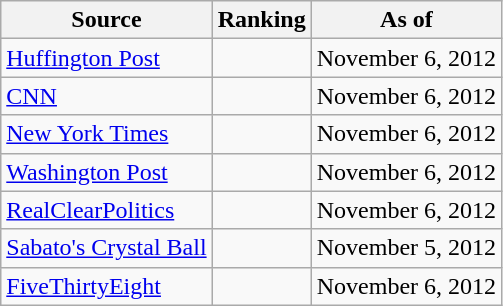<table class="wikitable" style="text-align:center">
<tr>
<th>Source</th>
<th>Ranking</th>
<th>As of</th>
</tr>
<tr>
<td align="left"><a href='#'>Huffington Post</a></td>
<td></td>
<td>November 6, 2012</td>
</tr>
<tr>
<td align="left"><a href='#'>CNN</a></td>
<td></td>
<td>November 6, 2012</td>
</tr>
<tr>
<td align=left><a href='#'>New York Times</a></td>
<td></td>
<td>November 6, 2012</td>
</tr>
<tr>
<td align="left"><a href='#'>Washington Post</a></td>
<td></td>
<td>November 6, 2012</td>
</tr>
<tr>
<td align="left"><a href='#'>RealClearPolitics</a></td>
<td></td>
<td>November 6, 2012</td>
</tr>
<tr>
<td align="left"><a href='#'>Sabato's Crystal Ball</a></td>
<td></td>
<td>November 5, 2012</td>
</tr>
<tr>
<td align="left"><a href='#'>FiveThirtyEight</a></td>
<td></td>
<td>November 6, 2012</td>
</tr>
</table>
